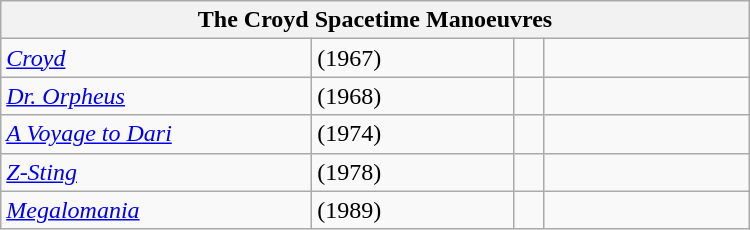<table class=wikitable border="1" width="500 px">
<tr>
<th colspan="4">The Croyd Spacetime Manoeuvres</th>
</tr>
<tr>
<td style width="200 px"><em><a href='#'>Croyd</a></em></td>
<td>(1967)</td>
<td></td>
<td style width="130 px"></td>
</tr>
<tr>
<td><em><a href='#'>Dr. Orpheus</a></em></td>
<td>(1968)</td>
<td></td>
<td></td>
</tr>
<tr>
<td><em><a href='#'>A Voyage to Dari</a></em></td>
<td>(1974)</td>
<td></td>
<td></td>
</tr>
<tr>
<td><em><a href='#'>Z-Sting</a></em></td>
<td>(1978)</td>
<td></td>
<td></td>
</tr>
<tr>
<td><em><a href='#'>Megalomania</a></em></td>
<td>(1989)</td>
<td></td>
<td></td>
</tr>
</table>
